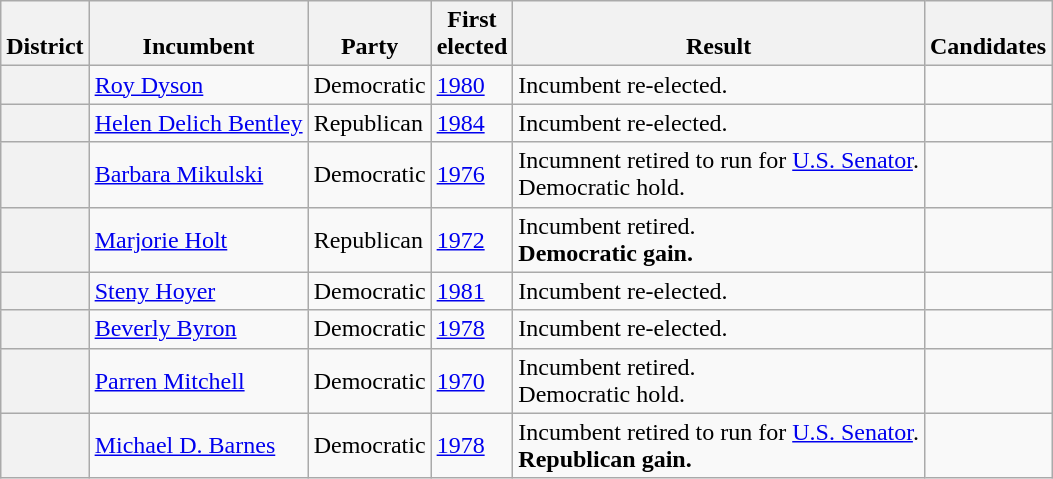<table class=wikitable>
<tr valign=bottom>
<th>District</th>
<th>Incumbent</th>
<th>Party</th>
<th>First<br>elected</th>
<th>Result</th>
<th>Candidates</th>
</tr>
<tr>
<th></th>
<td><a href='#'>Roy Dyson</a></td>
<td>Democratic</td>
<td><a href='#'>1980</a></td>
<td>Incumbent re-elected.</td>
<td nowrap></td>
</tr>
<tr>
<th></th>
<td><a href='#'>Helen Delich Bentley</a></td>
<td>Republican</td>
<td><a href='#'>1984</a></td>
<td>Incumbent re-elected.</td>
<td nowrap></td>
</tr>
<tr>
<th></th>
<td><a href='#'>Barbara Mikulski</a></td>
<td>Democratic</td>
<td><a href='#'>1976</a></td>
<td>Incumnent retired to run for <a href='#'>U.S. Senator</a>.<br>Democratic hold.</td>
<td nowrap></td>
</tr>
<tr>
<th></th>
<td><a href='#'>Marjorie Holt</a></td>
<td>Republican</td>
<td><a href='#'>1972</a></td>
<td>Incumbent retired.<br><strong>Democratic gain.</strong></td>
<td nowrap></td>
</tr>
<tr>
<th></th>
<td><a href='#'>Steny Hoyer</a></td>
<td>Democratic</td>
<td><a href='#'>1981 </a></td>
<td>Incumbent re-elected.</td>
<td nowrap></td>
</tr>
<tr>
<th></th>
<td><a href='#'>Beverly Byron</a></td>
<td>Democratic</td>
<td><a href='#'>1978</a></td>
<td>Incumbent re-elected.</td>
<td nowrap></td>
</tr>
<tr>
<th></th>
<td><a href='#'>Parren Mitchell</a></td>
<td>Democratic</td>
<td><a href='#'>1970</a></td>
<td>Incumbent retired.<br>Democratic hold.</td>
<td nowrap></td>
</tr>
<tr>
<th></th>
<td><a href='#'>Michael D. Barnes</a></td>
<td>Democratic</td>
<td><a href='#'>1978</a></td>
<td>Incumbent retired to run for <a href='#'>U.S. Senator</a>.<br><strong>Republican gain.</strong></td>
<td nowrap></td>
</tr>
</table>
